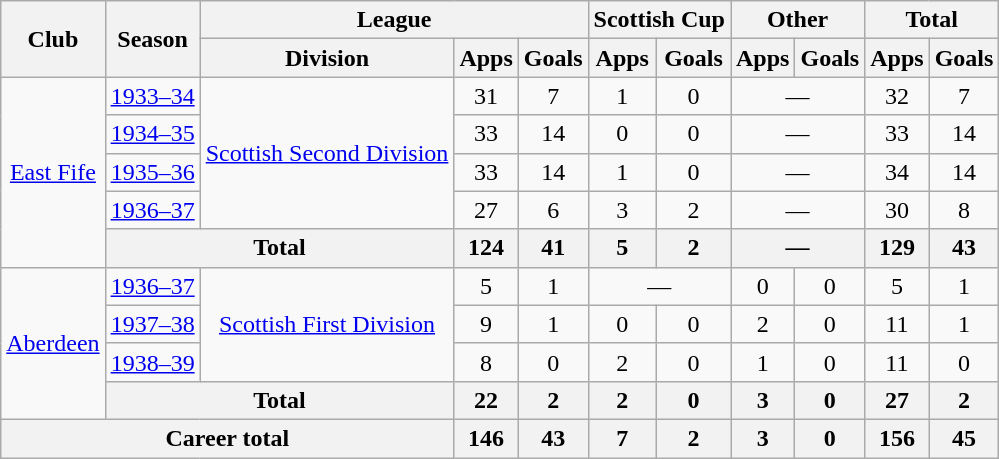<table class="wikitable" style="text-align: center;">
<tr>
<th rowspan="2">Club</th>
<th rowspan="2">Season</th>
<th colspan="3">League</th>
<th colspan="2">Scottish Cup</th>
<th colspan="2">Other</th>
<th colspan="2">Total</th>
</tr>
<tr>
<th>Division</th>
<th>Apps</th>
<th>Goals</th>
<th>Apps</th>
<th>Goals</th>
<th>Apps</th>
<th>Goals</th>
<th>Apps</th>
<th>Goals</th>
</tr>
<tr>
<td rowspan="5"><a href='#'>East Fife</a></td>
<td><a href='#'>1933–34</a></td>
<td rowspan="4"><a href='#'>Scottish Second Division</a></td>
<td>31</td>
<td>7</td>
<td>1</td>
<td>0</td>
<td colspan="2">—</td>
<td>32</td>
<td>7</td>
</tr>
<tr>
<td><a href='#'>1934–35</a></td>
<td>33</td>
<td>14</td>
<td>0</td>
<td>0</td>
<td colspan="2">—</td>
<td>33</td>
<td>14</td>
</tr>
<tr>
<td><a href='#'>1935–36</a></td>
<td>33</td>
<td>14</td>
<td>1</td>
<td>0</td>
<td colspan="2">—</td>
<td>34</td>
<td>14</td>
</tr>
<tr>
<td><a href='#'>1936–37</a></td>
<td>27</td>
<td>6</td>
<td>3</td>
<td>2</td>
<td colspan="2">—</td>
<td>30</td>
<td>8</td>
</tr>
<tr>
<th colspan="2">Total</th>
<th>124</th>
<th>41</th>
<th>5</th>
<th>2</th>
<th colspan="2">—</th>
<th>129</th>
<th>43</th>
</tr>
<tr>
<td rowspan="4"><a href='#'>Aberdeen</a></td>
<td><a href='#'>1936–37</a></td>
<td rowspan="3"><a href='#'>Scottish First Division</a></td>
<td>5</td>
<td>1</td>
<td colspan="2">—</td>
<td>0</td>
<td>0</td>
<td>5</td>
<td>1</td>
</tr>
<tr>
<td><a href='#'>1937–38</a></td>
<td>9</td>
<td>1</td>
<td>0</td>
<td>0</td>
<td>2</td>
<td>0</td>
<td>11</td>
<td>1</td>
</tr>
<tr>
<td><a href='#'>1938–39</a></td>
<td>8</td>
<td>0</td>
<td>2</td>
<td>0</td>
<td>1</td>
<td>0</td>
<td>11</td>
<td>0</td>
</tr>
<tr>
<th colspan="2">Total</th>
<th>22</th>
<th>2</th>
<th>2</th>
<th>0</th>
<th>3</th>
<th>0</th>
<th>27</th>
<th>2</th>
</tr>
<tr>
<th colspan="3">Career total</th>
<th>146</th>
<th>43</th>
<th>7</th>
<th>2</th>
<th>3</th>
<th>0</th>
<th>156</th>
<th>45</th>
</tr>
</table>
